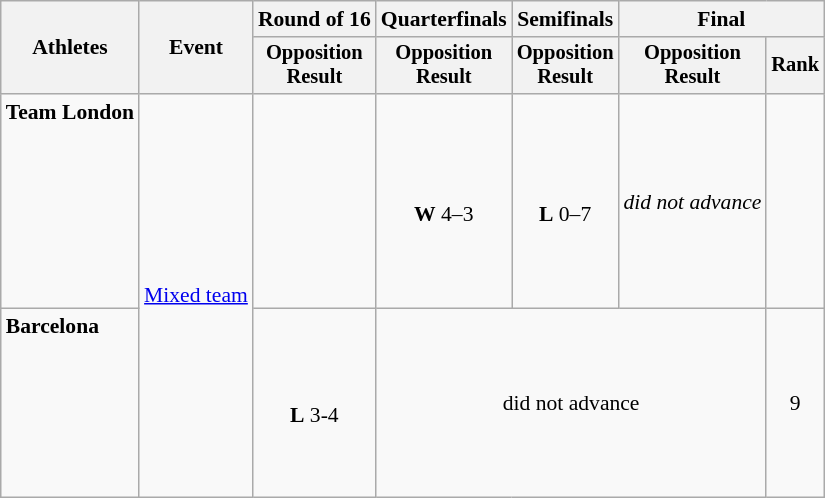<table class="wikitable" style="font-size:90%">
<tr>
<th rowspan=2>Athletes</th>
<th rowspan=2>Event</th>
<th>Round of 16</th>
<th>Quarterfinals</th>
<th>Semifinals</th>
<th colspan=2>Final</th>
</tr>
<tr style="font-size:95%">
<th>Opposition<br>Result</th>
<th>Opposition<br>Result</th>
<th>Opposition<br>Result</th>
<th>Opposition<br>Result</th>
<th>Rank</th>
</tr>
<tr align=center>
<td align=left><strong>Team London</strong><br><br><br><br><br><br><br><br></td>
<td rowspan=2 align=left><a href='#'>Mixed team</a></td>
<td></td>
<td><br><strong>W</strong> 4–3</td>
<td><br><strong>L</strong> 0–7</td>
<td><em>did not advance</em></td>
<td></td>
</tr>
<tr align=center>
<td align=left><strong>Barcelona</strong><br><br><br><br><br><br><br></td>
<td><br><strong>L</strong> 3-4</td>
<td colspan=3>did not advance</td>
<td>9</td>
</tr>
</table>
